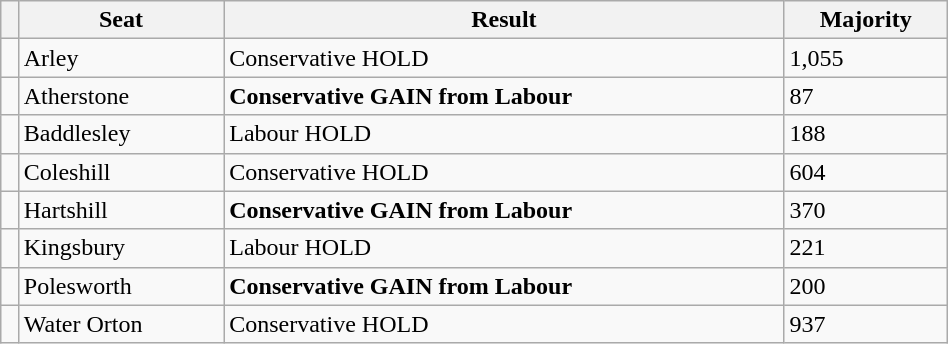<table class="wikitable" style="right; width:50%">
<tr>
<th></th>
<th>Seat</th>
<th>Result</th>
<th>Majority</th>
</tr>
<tr>
<td></td>
<td>Arley</td>
<td>Conservative HOLD</td>
<td>1,055</td>
</tr>
<tr>
<td></td>
<td>Atherstone</td>
<td><strong>Conservative GAIN from Labour</strong></td>
<td>87</td>
</tr>
<tr>
<td></td>
<td>Baddlesley</td>
<td>Labour HOLD</td>
<td>188</td>
</tr>
<tr>
<td></td>
<td>Coleshill</td>
<td>Conservative HOLD</td>
<td>604</td>
</tr>
<tr>
<td></td>
<td>Hartshill</td>
<td><strong>Conservative GAIN from Labour</strong></td>
<td>370</td>
</tr>
<tr>
<td></td>
<td>Kingsbury</td>
<td>Labour HOLD</td>
<td>221</td>
</tr>
<tr>
<td></td>
<td>Polesworth</td>
<td><strong>Conservative GAIN from Labour</strong></td>
<td>200</td>
</tr>
<tr>
<td></td>
<td>Water Orton</td>
<td>Conservative HOLD</td>
<td>937</td>
</tr>
</table>
